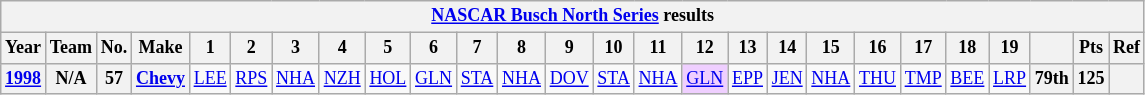<table class="wikitable" style="text-align:center; font-size:75%">
<tr>
<th colspan=45><a href='#'>NASCAR Busch North Series</a> results</th>
</tr>
<tr>
<th>Year</th>
<th>Team</th>
<th>No.</th>
<th>Make</th>
<th>1</th>
<th>2</th>
<th>3</th>
<th>4</th>
<th>5</th>
<th>6</th>
<th>7</th>
<th>8</th>
<th>9</th>
<th>10</th>
<th>11</th>
<th>12</th>
<th>13</th>
<th>14</th>
<th>15</th>
<th>16</th>
<th>17</th>
<th>18</th>
<th>19</th>
<th></th>
<th>Pts</th>
<th>Ref</th>
</tr>
<tr>
<th><a href='#'>1998</a></th>
<th>N/A</th>
<th>57</th>
<th><a href='#'>Chevy</a></th>
<td><a href='#'>LEE</a></td>
<td><a href='#'>RPS</a></td>
<td><a href='#'>NHA</a></td>
<td><a href='#'>NZH</a></td>
<td><a href='#'>HOL</a></td>
<td><a href='#'>GLN</a></td>
<td><a href='#'>STA</a></td>
<td><a href='#'>NHA</a></td>
<td><a href='#'>DOV</a></td>
<td><a href='#'>STA</a></td>
<td><a href='#'>NHA</a></td>
<td style="background:#EFCFFF;"><a href='#'>GLN</a><br></td>
<td><a href='#'>EPP</a></td>
<td><a href='#'>JEN</a></td>
<td><a href='#'>NHA</a></td>
<td><a href='#'>THU</a></td>
<td><a href='#'>TMP</a></td>
<td><a href='#'>BEE</a></td>
<td><a href='#'>LRP</a></td>
<th>79th</th>
<th>125</th>
<th></th>
</tr>
</table>
